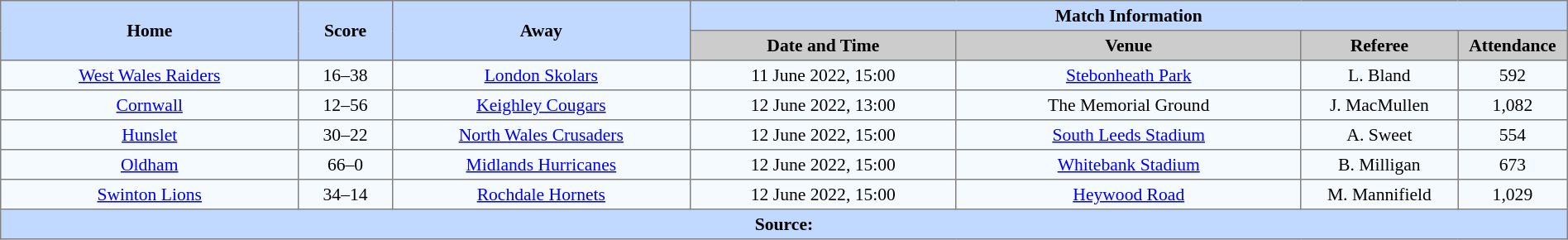<table border=1 style="border-collapse:collapse; font-size:90%; text-align:center;" cellpadding=3 cellspacing=0 width=100%>
<tr bgcolor=#C1D8FF>
<th scope="col" rowspan=2 width=19%>Home</th>
<th scope="col" rowspan=2 width=6%>Score</th>
<th scope="col" rowspan=2 width=19%>Away</th>
<th colspan=4>Match Information</th>
</tr>
<tr bgcolor=#CCCCCC>
<th scope="col" width=17%>Date and Time</th>
<th scope="col" width=22%>Venue</th>
<th scope="col" width=10%>Referee</th>
<th scope="col" width=7%>Attendance</th>
</tr>
<tr bgcolor=#F5FAFF>
<td> <a href='#'>West Wales Raiders</a></td>
<td>16–38</td>
<td> <a href='#'>London Skolars</a></td>
<td>11 June 2022, 15:00</td>
<td><a href='#'>Stebonheath Park</a></td>
<td>L. Bland</td>
<td>592</td>
</tr>
<tr bgcolor=#F5FAFF>
<td> <a href='#'>Cornwall</a></td>
<td>12–56</td>
<td> <a href='#'>Keighley Cougars</a></td>
<td>12 June 2022, 13:00</td>
<td>The Memorial Ground</td>
<td>J. MacMullen</td>
<td>1,082</td>
</tr>
<tr bgcolor=#F5FAFF>
<td> <a href='#'>Hunslet</a></td>
<td>30–22</td>
<td> <a href='#'>North Wales Crusaders</a></td>
<td>12 June 2022, 15:00</td>
<td><a href='#'>South Leeds Stadium</a></td>
<td>A. Sweet</td>
<td>554</td>
</tr>
<tr bgcolor=#F5FAFF>
<td> <a href='#'>Oldham</a></td>
<td>66–0</td>
<td> <a href='#'>Midlands Hurricanes</a></td>
<td>12 June 2022, 15:00</td>
<td><a href='#'>Whitebank Stadium</a></td>
<td>B. Milligan</td>
<td>673</td>
</tr>
<tr bgcolor=#F5FAFF>
<td> <a href='#'>Swinton Lions</a></td>
<td>34–14</td>
<td> <a href='#'>Rochdale Hornets</a></td>
<td>12 June 2022, 15:00</td>
<td><a href='#'>Heywood Road</a></td>
<td>M. Mannifield</td>
<td>1,029</td>
</tr>
<tr style="background:#c1d8ff;">
<th colspan=7>Source:</th>
</tr>
</table>
